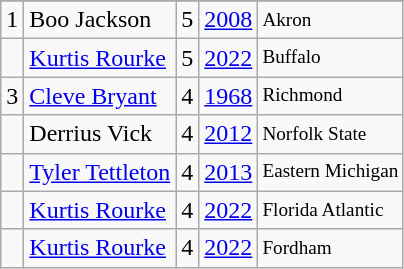<table class="wikitable">
<tr>
</tr>
<tr>
<td>1</td>
<td>Boo Jackson</td>
<td>5</td>
<td><a href='#'>2008</a></td>
<td style="font-size:80%;">Akron</td>
</tr>
<tr>
<td></td>
<td><a href='#'>Kurtis Rourke</a></td>
<td>5</td>
<td><a href='#'>2022</a></td>
<td style="font-size:80%;">Buffalo</td>
</tr>
<tr>
<td>3</td>
<td><a href='#'>Cleve Bryant</a></td>
<td>4</td>
<td><a href='#'>1968</a></td>
<td style="font-size:80%;">Richmond</td>
</tr>
<tr>
<td></td>
<td>Derrius Vick</td>
<td>4</td>
<td><a href='#'>2012</a></td>
<td style="font-size:80%;">Norfolk State</td>
</tr>
<tr>
<td></td>
<td><a href='#'>Tyler Tettleton</a></td>
<td>4</td>
<td><a href='#'>2013</a></td>
<td style="font-size:80%;">Eastern Michigan</td>
</tr>
<tr>
<td></td>
<td><a href='#'>Kurtis Rourke</a></td>
<td>4</td>
<td><a href='#'>2022</a></td>
<td style="font-size:80%;">Florida Atlantic</td>
</tr>
<tr>
<td></td>
<td><a href='#'>Kurtis Rourke</a></td>
<td>4</td>
<td><a href='#'>2022</a></td>
<td style="font-size:80%;">Fordham</td>
</tr>
</table>
